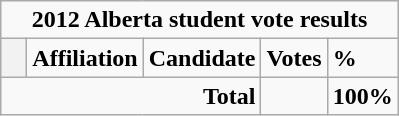<table class="wikitable">
<tr>
<td colspan="5" align=center><strong>2012 Alberta student vote results</strong></td>
</tr>
<tr>
<th style="width: 10px;"></th>
<td><strong>Affiliation</strong></td>
<td><strong>Candidate</strong></td>
<td><strong>Votes</strong></td>
<td><strong>%</strong><br>


</td>
</tr>
<tr>
<td colspan="3" align="right"><strong>Total</strong></td>
<td></td>
<td><strong>100%</strong></td>
</tr>
</table>
